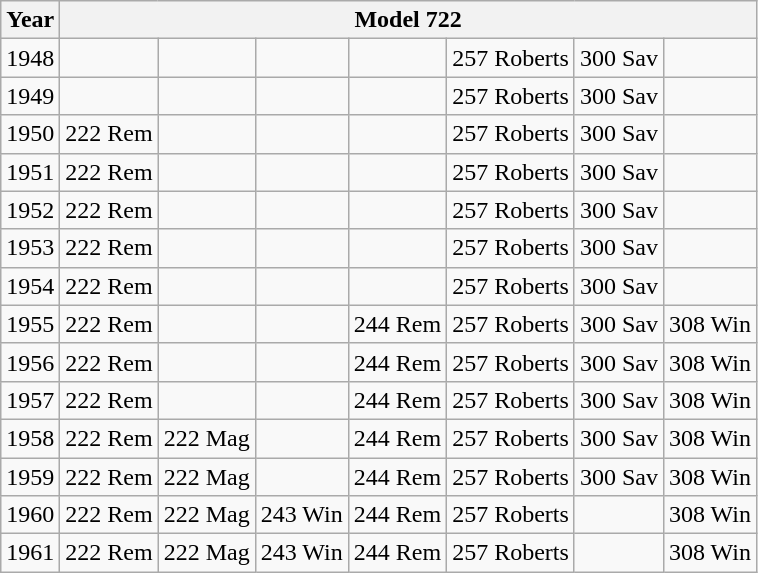<table class="wikitable">
<tr>
<th>Year</th>
<th colspan="7">Model 722</th>
</tr>
<tr>
<td>1948</td>
<td></td>
<td></td>
<td></td>
<td></td>
<td>257 Roberts</td>
<td>300 Sav</td>
<td></td>
</tr>
<tr>
<td>1949</td>
<td></td>
<td></td>
<td></td>
<td></td>
<td>257 Roberts</td>
<td>300 Sav</td>
<td></td>
</tr>
<tr>
<td>1950</td>
<td>222 Rem</td>
<td></td>
<td></td>
<td></td>
<td>257 Roberts</td>
<td>300 Sav</td>
<td></td>
</tr>
<tr>
<td>1951</td>
<td>222 Rem</td>
<td></td>
<td></td>
<td></td>
<td>257 Roberts</td>
<td>300 Sav</td>
<td></td>
</tr>
<tr>
<td>1952</td>
<td>222 Rem</td>
<td></td>
<td></td>
<td></td>
<td>257 Roberts</td>
<td>300 Sav</td>
<td></td>
</tr>
<tr>
<td>1953</td>
<td>222 Rem</td>
<td></td>
<td></td>
<td></td>
<td>257 Roberts</td>
<td>300 Sav</td>
<td></td>
</tr>
<tr>
<td>1954</td>
<td>222 Rem</td>
<td></td>
<td></td>
<td></td>
<td>257 Roberts</td>
<td>300 Sav</td>
<td></td>
</tr>
<tr>
<td>1955</td>
<td>222 Rem</td>
<td></td>
<td></td>
<td>244 Rem</td>
<td>257 Roberts</td>
<td>300 Sav</td>
<td>308 Win</td>
</tr>
<tr>
<td>1956</td>
<td>222 Rem</td>
<td></td>
<td></td>
<td>244 Rem</td>
<td>257 Roberts</td>
<td>300 Sav</td>
<td>308 Win</td>
</tr>
<tr>
<td>1957</td>
<td>222 Rem</td>
<td></td>
<td></td>
<td>244 Rem</td>
<td>257 Roberts</td>
<td>300 Sav</td>
<td>308 Win</td>
</tr>
<tr>
<td>1958</td>
<td>222 Rem</td>
<td>222 Mag</td>
<td></td>
<td>244 Rem</td>
<td>257 Roberts</td>
<td>300 Sav</td>
<td>308 Win</td>
</tr>
<tr>
<td>1959</td>
<td>222 Rem</td>
<td>222 Mag</td>
<td></td>
<td>244 Rem</td>
<td>257 Roberts</td>
<td>300 Sav</td>
<td>308 Win</td>
</tr>
<tr>
<td>1960</td>
<td>222 Rem</td>
<td>222 Mag</td>
<td>243 Win</td>
<td>244 Rem</td>
<td>257 Roberts</td>
<td></td>
<td>308 Win</td>
</tr>
<tr>
<td>1961</td>
<td>222 Rem</td>
<td>222 Mag</td>
<td>243 Win</td>
<td>244 Rem</td>
<td>257 Roberts</td>
<td></td>
<td>308 Win</td>
</tr>
</table>
